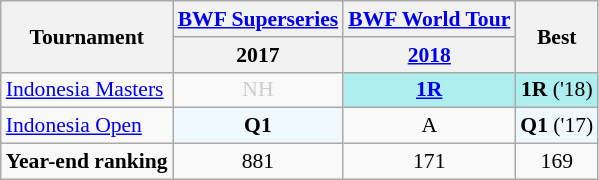<table style='font-size: 90%; text-align:center;' class='wikitable'>
<tr>
<th rowspan="2">Tournament</th>
<th colspan="1"><a href='#'>BWF Superseries</a></th>
<th colspan="1"><a href='#'>BWF World Tour</a></th>
<th rowspan="2">Best</th>
</tr>
<tr>
<th>2017</th>
<th><a href='#'>2018</a></th>
</tr>
<tr>
<td align=left><a href='#'>Indonesia Masters</a></td>
<td style=color:#ccc>NH</td>
<td bgcolor=AFEEEE><strong><a href='#'>1R</a></strong></td>
<td bgcolor=AFEEEE><strong>1R</strong> ('18)</td>
</tr>
<tr>
<td align=left><a href='#'>Indonesia Open</a></td>
<td 2017; bgcolor=F0F8FF><strong>Q1</strong></td>
<td>A</td>
<td bgcolor=F0F8FF><strong>Q1</strong> ('17)</td>
</tr>
<tr>
<td align=left><strong>Year-end ranking</strong></td>
<td>881</td>
<td>171</td>
<td>169</td>
</tr>
</table>
